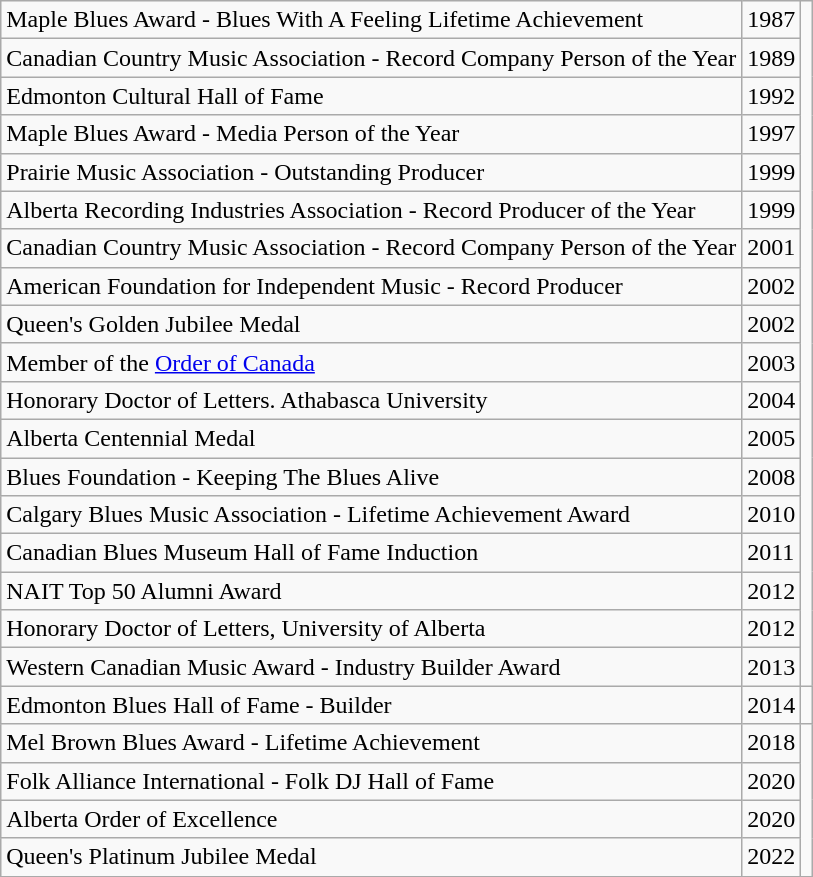<table class="wikitable">
<tr>
<td>Maple Blues Award -  Blues With A Feeling Lifetime Achievement</td>
<td>1987</td>
</tr>
<tr>
<td>Canadian Country Music Association -  Record Company Person of the Year</td>
<td>1989</td>
</tr>
<tr>
<td>Edmonton Cultural Hall of Fame</td>
<td>1992</td>
</tr>
<tr>
<td>Maple Blues Award - Media Person of the  Year</td>
<td>1997</td>
</tr>
<tr>
<td>Prairie Music Association - Outstanding  Producer</td>
<td>1999</td>
</tr>
<tr>
<td>Alberta Recording Industries Association  - Record Producer of the Year</td>
<td>1999</td>
</tr>
<tr>
<td>Canadian Country Music Association -  Record Company Person of the Year</td>
<td>2001</td>
</tr>
<tr>
<td>American Foundation for Independent Music  - Record Producer</td>
<td>2002</td>
</tr>
<tr>
<td>Queen's Golden Jubilee Medal</td>
<td>2002</td>
</tr>
<tr>
<td>Member of the <a href='#'>Order of Canada</a></td>
<td>2003</td>
</tr>
<tr>
<td>Honorary Doctor of Letters. Athabasca University</td>
<td>2004</td>
</tr>
<tr>
<td>Alberta Centennial Medal</td>
<td>2005</td>
</tr>
<tr>
<td>Blues Foundation - Keeping The Blues  Alive</td>
<td>2008</td>
</tr>
<tr>
<td>Calgary Blues Music Association -  Lifetime Achievement Award</td>
<td>2010</td>
</tr>
<tr>
<td>Canadian Blues Museum Hall of Fame Induction</td>
<td>2011</td>
</tr>
<tr>
<td>NAIT Top 50 Alumni Award</td>
<td>2012</td>
</tr>
<tr>
<td>Honorary Doctor of Letters, University of Alberta </td>
<td>2012</td>
</tr>
<tr>
<td>Western Canadian Music Award - Industry  Builder Award</td>
<td>2013</td>
</tr>
<tr>
<td>Edmonton Blues Hall of Fame - Builder</td>
<td>2014</td>
<td></td>
</tr>
<tr>
<td>Mel Brown Blues Award - Lifetime Achievement</td>
<td>2018</td>
</tr>
<tr>
<td>Folk Alliance International - Folk DJ Hall of Fame</td>
<td>2020</td>
</tr>
<tr>
<td>Alberta Order of Excellence</td>
<td>2020</td>
</tr>
<tr>
<td>Queen's Platinum Jubilee Medal</td>
<td>2022</td>
</tr>
<tr>
</tr>
</table>
